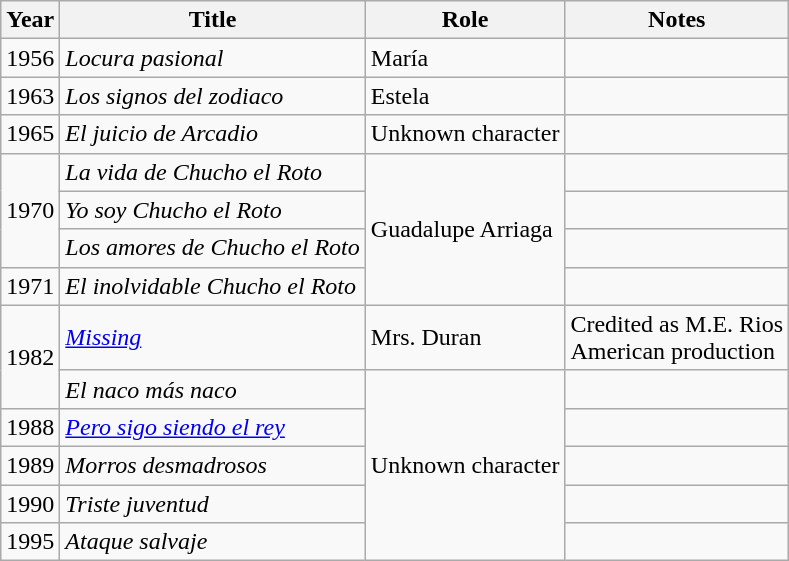<table class="wikitable">
<tr>
<th>Year</th>
<th>Title</th>
<th>Role</th>
<th>Notes</th>
</tr>
<tr>
<td>1956</td>
<td><em>Locura pasional</em></td>
<td>María</td>
<td></td>
</tr>
<tr>
<td>1963</td>
<td><em>Los signos del zodiaco</em></td>
<td>Estela</td>
<td></td>
</tr>
<tr>
<td>1965</td>
<td><em>El juicio de Arcadio</em></td>
<td>Unknown character</td>
<td></td>
</tr>
<tr>
<td rowspan="3">1970</td>
<td><em>La vida de Chucho el Roto</em></td>
<td rowspan="4">Guadalupe Arriaga</td>
<td></td>
</tr>
<tr>
<td><em>Yo soy Chucho el Roto</em></td>
<td></td>
</tr>
<tr>
<td><em>Los amores de Chucho el Roto</em></td>
<td></td>
</tr>
<tr>
<td>1971</td>
<td><em>El inolvidable Chucho el Roto</em></td>
<td></td>
</tr>
<tr>
<td rowspan="2">1982</td>
<td><em><a href='#'>Missing</a></em></td>
<td>Mrs. Duran</td>
<td>Credited as M.E. Rios<br>American production</td>
</tr>
<tr>
<td><em>El naco más naco</em></td>
<td rowspan="5">Unknown character</td>
<td></td>
</tr>
<tr>
<td>1988</td>
<td><em><a href='#'>Pero sigo siendo el rey</a></em></td>
<td></td>
</tr>
<tr>
<td>1989</td>
<td><em>Morros desmadrosos</em></td>
<td></td>
</tr>
<tr>
<td>1990</td>
<td><em>Triste juventud</em></td>
<td></td>
</tr>
<tr>
<td>1995</td>
<td><em>Ataque salvaje</em></td>
<td></td>
</tr>
</table>
